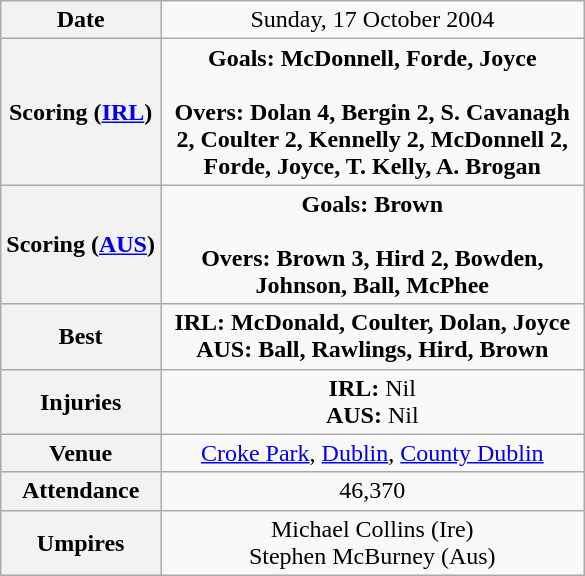<table class="wikitable">
<tr>
<th>Date</th>
<td style="width:275px; text-align:center;">Sunday, 17 October 2004</td>
</tr>
<tr>
<th>Scoring (<a href='#'>IRL</a>)</th>
<td style="width:275px; text-align:center;"><strong>Goals: McDonnell, Forde, Joyce</strong> <br><br><strong>Overs: Dolan 4, Bergin 2, S. Cavanagh 2, Coulter 2, Kennelly 2, McDonnell 2, Forde, Joyce, T. Kelly, A. Brogan</strong></td>
</tr>
<tr>
<th>Scoring (<a href='#'>AUS</a>)</th>
<td style="width:275px; text-align:center;"><strong>Goals: Brown</strong>  <br><br><strong>Overs: Brown 3, Hird 2, Bowden, Johnson, Ball, McPhee</strong></td>
</tr>
<tr>
<th>Best</th>
<td style="width:275px; text-align:center;"><strong>IRL: McDonald, Coulter, Dolan, Joyce</strong> <br> <strong>AUS: Ball, Rawlings, Hird, Brown</strong></td>
</tr>
<tr>
<th>Injuries</th>
<td style="width:275px; text-align:center;"><strong>IRL:</strong> Nil <br> <strong>AUS:</strong> Nil</td>
</tr>
<tr>
<th>Venue</th>
<td style="width:275px; text-align:center;"><a href='#'>Croke Park</a>, <a href='#'>Dublin</a>, <a href='#'>County Dublin</a></td>
</tr>
<tr>
<th>Attendance</th>
<td style="width:275px; text-align:center;">46,370</td>
</tr>
<tr>
<th>Umpires</th>
<td style="width:275px; text-align:center;">Michael Collins (Ire) <br> Stephen McBurney (Aus)</td>
</tr>
</table>
